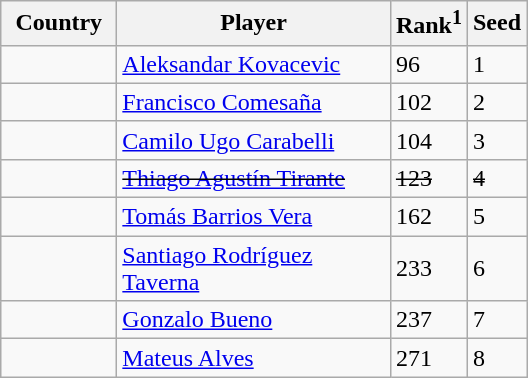<table class="sortable wikitable">
<tr>
<th width="70">Country</th>
<th width="175">Player</th>
<th>Rank<sup>1</sup></th>
<th>Seed</th>
</tr>
<tr>
<td></td>
<td><a href='#'>Aleksandar Kovacevic</a></td>
<td>96</td>
<td>1</td>
</tr>
<tr>
<td></td>
<td><a href='#'>Francisco Comesaña</a></td>
<td>102</td>
<td>2</td>
</tr>
<tr>
<td></td>
<td><a href='#'>Camilo Ugo Carabelli</a></td>
<td>104</td>
<td>3</td>
</tr>
<tr>
<td><s></s></td>
<td><s><a href='#'>Thiago Agustín Tirante</a></s></td>
<td><s>123</s></td>
<td><s>4</s></td>
</tr>
<tr>
<td></td>
<td><a href='#'>Tomás Barrios Vera</a></td>
<td>162</td>
<td>5</td>
</tr>
<tr>
<td></td>
<td><a href='#'>Santiago Rodríguez Taverna</a></td>
<td>233</td>
<td>6</td>
</tr>
<tr>
<td></td>
<td><a href='#'>Gonzalo Bueno</a></td>
<td>237</td>
<td>7</td>
</tr>
<tr>
<td></td>
<td><a href='#'>Mateus Alves</a></td>
<td>271</td>
<td>8</td>
</tr>
</table>
